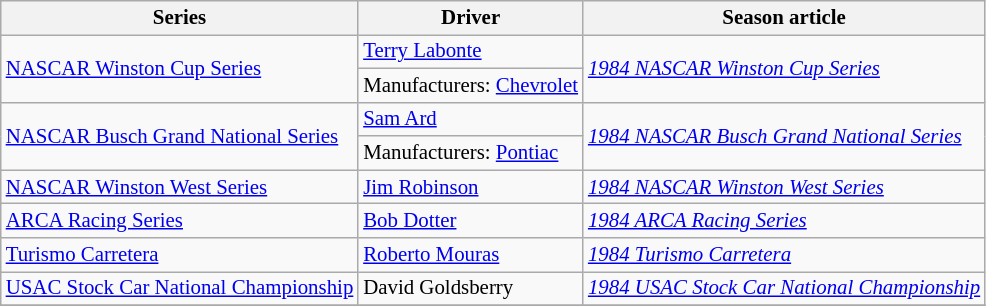<table class="wikitable" style="font-size: 87%;">
<tr>
<th>Series</th>
<th>Driver</th>
<th>Season article</th>
</tr>
<tr>
<td rowspan=2><a href='#'>NASCAR Winston Cup Series</a></td>
<td> <a href='#'>Terry Labonte</a></td>
<td rowspan=2><em><a href='#'>1984 NASCAR Winston Cup Series</a></em></td>
</tr>
<tr>
<td>Manufacturers:  <a href='#'>Chevrolet</a></td>
</tr>
<tr>
<td rowspan=2><a href='#'>NASCAR Busch Grand National Series</a></td>
<td> <a href='#'>Sam Ard</a></td>
<td rowspan=2><em><a href='#'>1984 NASCAR Busch Grand National Series</a></em></td>
</tr>
<tr>
<td>Manufacturers:  <a href='#'>Pontiac</a></td>
</tr>
<tr>
<td><a href='#'>NASCAR Winston West Series</a></td>
<td> <a href='#'>Jim Robinson</a></td>
<td><em><a href='#'>1984 NASCAR Winston West Series</a></em></td>
</tr>
<tr>
<td><a href='#'>ARCA Racing Series</a></td>
<td> <a href='#'>Bob Dotter</a></td>
<td><em><a href='#'>1984 ARCA Racing Series</a></em></td>
</tr>
<tr>
<td><a href='#'>Turismo Carretera</a></td>
<td> <a href='#'>Roberto Mouras</a></td>
<td><em><a href='#'>1984 Turismo Carretera</a></em></td>
</tr>
<tr>
<td><a href='#'>USAC Stock Car National Championship</a></td>
<td> David Goldsberry</td>
<td><em><a href='#'>1984 USAC Stock Car National Championship</a></em></td>
</tr>
<tr>
</tr>
</table>
